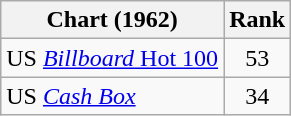<table class="wikitable sortable">
<tr>
<th>Chart (1962)</th>
<th>Rank</th>
</tr>
<tr>
<td>US <a href='#'><em>Billboard</em> Hot 100</a></td>
<td align="center">53</td>
</tr>
<tr>
<td>US <em><a href='#'>Cash Box</a></em></td>
<td align="center">34</td>
</tr>
</table>
